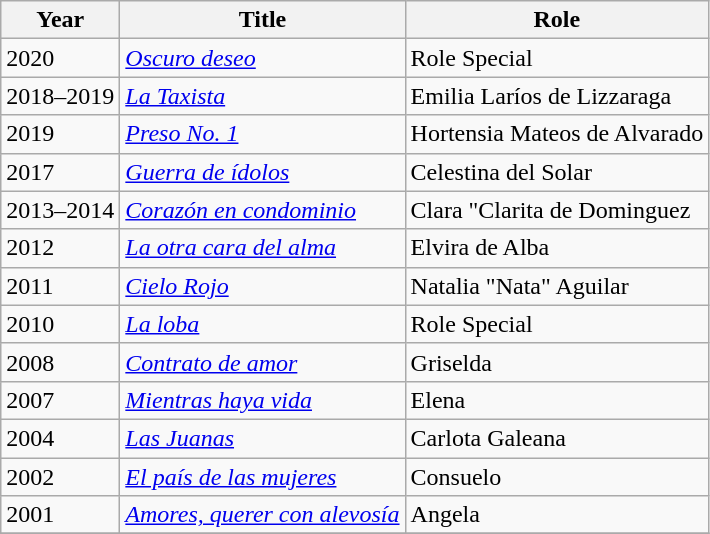<table class="wikitable">
<tr>
<th>Year</th>
<th>Title</th>
<th>Role</th>
</tr>
<tr>
<td>2020</td>
<td><em><a href='#'>Oscuro deseo</a></em></td>
<td>Role Special</td>
</tr>
<tr>
<td>2018–2019</td>
<td><em><a href='#'>La Taxista</a></em></td>
<td>Emilia Laríos de Lizzaraga</td>
</tr>
<tr>
<td>2019</td>
<td><em><a href='#'>Preso No. 1</a></em></td>
<td>Hortensia Mateos de Alvarado</td>
</tr>
<tr>
<td>2017</td>
<td><em><a href='#'>Guerra de ídolos</a></em></td>
<td>Celestina del Solar</td>
</tr>
<tr>
<td>2013–2014</td>
<td><em><a href='#'>Corazón en condominio</a></em></td>
<td>Clara "Clarita de Dominguez</td>
</tr>
<tr>
<td>2012</td>
<td><em><a href='#'>La otra cara del alma</a></em></td>
<td>Elvira de Alba</td>
</tr>
<tr>
<td>2011</td>
<td><em><a href='#'>Cielo Rojo</a></em></td>
<td>Natalia "Nata" Aguilar</td>
</tr>
<tr>
<td>2010</td>
<td><em><a href='#'>La loba</a></em></td>
<td>Role Special</td>
</tr>
<tr>
<td>2008</td>
<td><em><a href='#'>Contrato de amor</a></em></td>
<td>Griselda</td>
</tr>
<tr>
<td>2007</td>
<td><em><a href='#'>Mientras haya vida</a></em></td>
<td>Elena</td>
</tr>
<tr>
<td>2004</td>
<td><em><a href='#'>Las Juanas</a></em></td>
<td>Carlota Galeana</td>
</tr>
<tr>
<td>2002</td>
<td><em><a href='#'>El país de las mujeres</a></em></td>
<td>Consuelo</td>
</tr>
<tr>
<td>2001</td>
<td><em><a href='#'>Amores, querer con alevosía</a></em></td>
<td>Angela</td>
</tr>
<tr>
</tr>
</table>
